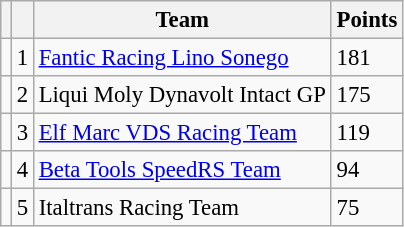<table class="wikitable" style="font-size: 95%;">
<tr>
<th></th>
<th></th>
<th>Team</th>
<th>Points</th>
</tr>
<tr>
<td></td>
<td align=center>1</td>
<td> <a href='#'>Fantic Racing Lino Sonego</a></td>
<td align=left>181</td>
</tr>
<tr>
<td></td>
<td align=center>2</td>
<td> Liqui Moly Dynavolt Intact GP</td>
<td align=left>175</td>
</tr>
<tr>
<td></td>
<td align=center>3</td>
<td> <a href='#'>Elf Marc VDS Racing Team</a></td>
<td align=left>119</td>
</tr>
<tr>
<td></td>
<td align=center>4</td>
<td> <a href='#'>Beta Tools SpeedRS Team</a></td>
<td align=left>94</td>
</tr>
<tr>
<td></td>
<td align=center>5</td>
<td> Italtrans Racing Team</td>
<td align=left>75</td>
</tr>
</table>
